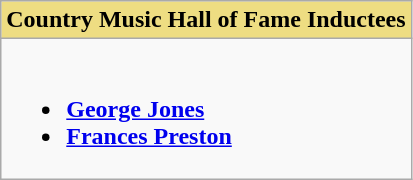<table class="wikitable">
<tr>
<th style="background:#EEDD82; width=50%">Country Music Hall of Fame Inductees</th>
</tr>
<tr>
<td valign="top"><br><ul><li><strong><a href='#'>George Jones</a></strong></li><li><strong><a href='#'>Frances Preston</a></strong></li></ul></td>
</tr>
</table>
